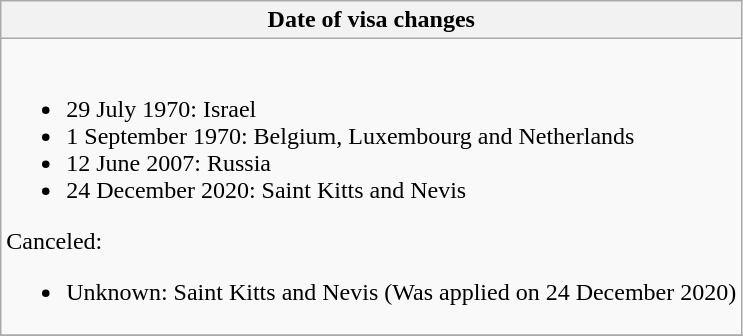<table class="wikitable collapsible collapsed">
<tr>
<th style="width:100%;";">Date of visa changes</th>
</tr>
<tr>
<td><br><ul><li>29 July 1970: Israel</li><li>1 September 1970: Belgium, Luxembourg and Netherlands</li><li>12 June 2007: Russia</li><li>24 December 2020: Saint Kitts and Nevis</li></ul>Canceled:<ul><li>Unknown: Saint Kitts and Nevis (Was applied on 24 December 2020)</li></ul></td>
</tr>
<tr>
</tr>
</table>
